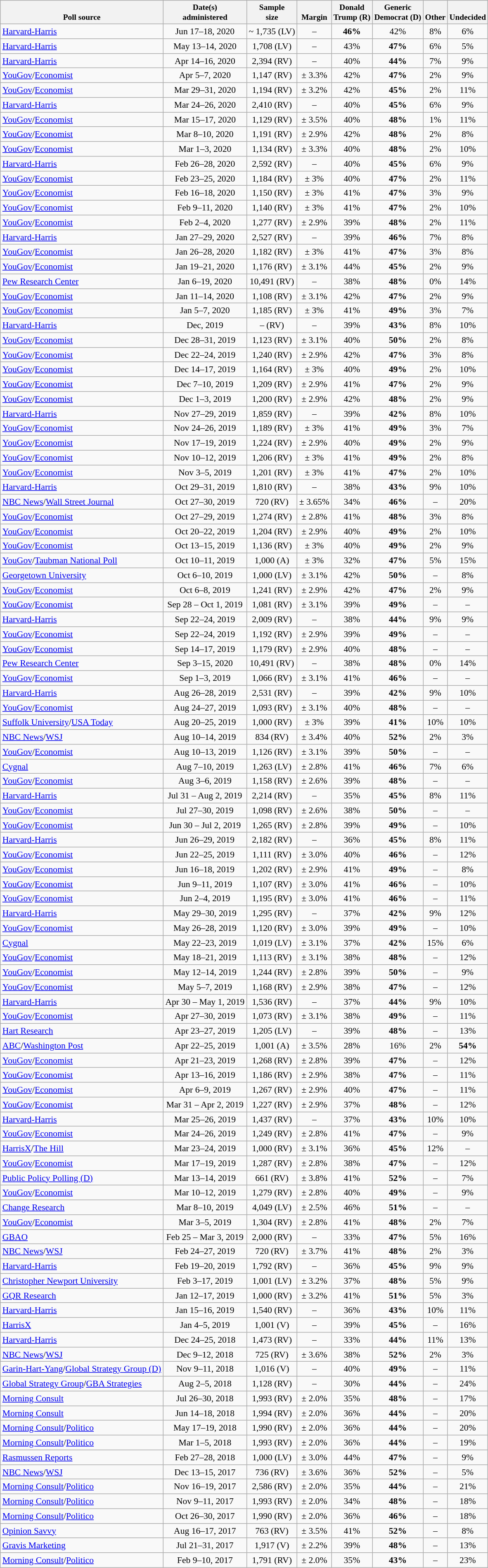<table class="wikitable sortable" style="font-size:90%;text-align:center;">
<tr valign=bottom style="font-size:90%;">
<th>Poll source</th>
<th>Date(s)<br>administered</th>
<th>Sample<br>size</th>
<th>Margin<br></th>
<th>Donald<br>Trump (R)</th>
<th>Generic<br>Democrat (D)</th>
<th>Other</th>
<th>Undecided</th>
</tr>
<tr>
<td style="text-align:left;"><a href='#'>Harvard-Harris</a></td>
<td data-sort-value="June 18, 2020">Jun 17–18, 2020</td>
<td>~ 1,735 (LV)</td>
<td>–</td>
<td><strong>46%</strong></td>
<td>42%</td>
<td>8%</td>
<td>6%</td>
</tr>
<tr>
<td style="text-align:left;"><a href='#'>Harvard-Harris</a></td>
<td data-sort-value="May 14, 2020">May 13–14, 2020</td>
<td>1,708 (LV)</td>
<td>–</td>
<td>43%</td>
<td><strong>47%</strong></td>
<td>6%</td>
<td>5%</td>
</tr>
<tr>
<td style="text-align:left;"><a href='#'>Harvard-Harris</a></td>
<td data-sort-value="April 16, 2020">Apr 14–16, 2020</td>
<td>2,394 (RV)</td>
<td>–</td>
<td>40%</td>
<td><strong>44%</strong></td>
<td>7%</td>
<td>9%</td>
</tr>
<tr>
<td style="text-align:left;"><a href='#'>YouGov</a>/<a href='#'>Economist</a></td>
<td>Apr 5–7, 2020</td>
<td>1,147 (RV)</td>
<td>± 3.3%</td>
<td>42%</td>
<td><strong>47%</strong></td>
<td>2%</td>
<td>9%</td>
</tr>
<tr>
<td style="text-align:left;"><a href='#'>YouGov</a>/<a href='#'>Economist</a></td>
<td>Mar 29–31, 2020</td>
<td>1,194 (RV)</td>
<td>± 3.2%</td>
<td>42%</td>
<td><strong>45%</strong></td>
<td>2%</td>
<td>11%</td>
</tr>
<tr>
<td style="text-align:left;"><a href='#'>Harvard-Harris</a></td>
<td>Mar 24–26, 2020</td>
<td>2,410 (RV)</td>
<td>–</td>
<td>40%</td>
<td><strong>45%</strong></td>
<td>6%</td>
<td>9%</td>
</tr>
<tr>
<td style="text-align:left;"><a href='#'>YouGov</a>/<a href='#'>Economist</a></td>
<td>Mar 15–17, 2020</td>
<td>1,129 (RV)</td>
<td>± 3.5%</td>
<td>40%</td>
<td><strong>48%</strong></td>
<td>1%</td>
<td>11%</td>
</tr>
<tr>
<td style="text-align:left;"><a href='#'>YouGov</a>/<a href='#'>Economist</a></td>
<td>Mar 8–10, 2020</td>
<td>1,191 (RV)</td>
<td>± 2.9%</td>
<td>42%</td>
<td><strong>48%</strong></td>
<td>2%</td>
<td>8%</td>
</tr>
<tr>
<td style="text-align:left;"><a href='#'>YouGov</a>/<a href='#'>Economist</a></td>
<td>Mar 1–3, 2020</td>
<td>1,134 (RV)</td>
<td>± 3.3%</td>
<td>40%</td>
<td><strong>48%</strong></td>
<td>2%</td>
<td>10%</td>
</tr>
<tr>
<td style="text-align:left;"><a href='#'>Harvard-Harris</a></td>
<td>Feb 26–28, 2020</td>
<td>2,592 (RV)</td>
<td>–</td>
<td>40%</td>
<td><strong>45%</strong></td>
<td>6%</td>
<td>9%</td>
</tr>
<tr>
<td style="text-align:left;"><a href='#'>YouGov</a>/<a href='#'>Economist</a></td>
<td>Feb 23–25, 2020</td>
<td>1,184 (RV)</td>
<td>± 3%</td>
<td>40%</td>
<td><strong>47%</strong></td>
<td>2%</td>
<td>11%</td>
</tr>
<tr>
<td style="text-align:left;"><a href='#'>YouGov</a>/<a href='#'>Economist</a></td>
<td>Feb 16–18, 2020</td>
<td>1,150 (RV)</td>
<td>± 3%</td>
<td>41%</td>
<td><strong>47%</strong></td>
<td>3%</td>
<td>9%</td>
</tr>
<tr>
<td style="text-align:left;"><a href='#'>YouGov</a>/<a href='#'>Economist</a></td>
<td>Feb 9–11, 2020</td>
<td>1,140 (RV)</td>
<td>± 3%</td>
<td>41%</td>
<td><strong>47%</strong></td>
<td>2%</td>
<td>10%</td>
</tr>
<tr>
<td style="text-align:left;"><a href='#'>YouGov</a>/<a href='#'>Economist</a></td>
<td>Feb 2–4, 2020</td>
<td>1,277 (RV)</td>
<td>± 2.9%</td>
<td>39%</td>
<td><strong>48%</strong></td>
<td>2%</td>
<td>11%</td>
</tr>
<tr>
<td style="text-align:left;"><a href='#'>Harvard-Harris</a></td>
<td>Jan 27–29, 2020</td>
<td>2,527 (RV)</td>
<td>–</td>
<td>39%</td>
<td><strong>46%</strong></td>
<td>7%</td>
<td>8%</td>
</tr>
<tr>
<td style="text-align:left;"><a href='#'>YouGov</a>/<a href='#'>Economist</a></td>
<td>Jan 26–28, 2020</td>
<td>1,182 (RV)</td>
<td>± 3%</td>
<td>41%</td>
<td><strong>47%</strong></td>
<td>3%</td>
<td>8%</td>
</tr>
<tr>
<td style="text-align:left;"><a href='#'>YouGov</a>/<a href='#'>Economist</a></td>
<td>Jan 19–21, 2020</td>
<td>1,176 (RV)</td>
<td>± 3.1%</td>
<td>44%</td>
<td><strong>45%</strong></td>
<td>2%</td>
<td>9%</td>
</tr>
<tr>
<td style="text-align:left;"><a href='#'>Pew Research Center</a></td>
<td>Jan 6–19, 2020</td>
<td>10,491 (RV)</td>
<td>–</td>
<td>38%</td>
<td><strong>48%</strong></td>
<td>0%</td>
<td>14%</td>
</tr>
<tr>
<td style="text-align:left;"><a href='#'>YouGov</a>/<a href='#'>Economist</a></td>
<td>Jan 11–14, 2020</td>
<td>1,108 (RV)</td>
<td>± 3.1%</td>
<td>42%</td>
<td><strong>47%</strong></td>
<td>2%</td>
<td>9%</td>
</tr>
<tr>
<td style="text-align:left;"><a href='#'>YouGov</a>/<a href='#'>Economist</a></td>
<td>Jan 5–7, 2020</td>
<td>1,185 (RV)</td>
<td>± 3%</td>
<td>41%</td>
<td><strong>49%</strong></td>
<td>3%</td>
<td>7%</td>
</tr>
<tr>
<td style="text-align:left;"><a href='#'>Harvard-Harris</a></td>
<td>Dec, 2019</td>
<td>– (RV)</td>
<td>–</td>
<td>39%</td>
<td><strong>43%</strong></td>
<td>8%</td>
<td>10%</td>
</tr>
<tr>
<td style="text-align:left;"><a href='#'>YouGov</a>/<a href='#'>Economist</a></td>
<td>Dec 28–31, 2019</td>
<td>1,123 (RV)</td>
<td>± 3.1%</td>
<td>40%</td>
<td><strong>50%</strong></td>
<td>2%</td>
<td>8%</td>
</tr>
<tr>
<td style="text-align:left;"><a href='#'>YouGov</a>/<a href='#'>Economist</a></td>
<td>Dec 22–24, 2019</td>
<td>1,240 (RV)</td>
<td>± 2.9%</td>
<td>42%</td>
<td><strong>47%</strong></td>
<td>3%</td>
<td>8%</td>
</tr>
<tr>
<td style="text-align:left;"><a href='#'>YouGov</a>/<a href='#'>Economist</a></td>
<td>Dec 14–17, 2019</td>
<td>1,164 (RV)</td>
<td>± 3%</td>
<td>40%</td>
<td><strong>49%</strong></td>
<td>2%</td>
<td>10%</td>
</tr>
<tr>
<td style="text-align:left;"><a href='#'>YouGov</a>/<a href='#'>Economist</a></td>
<td>Dec 7–10, 2019</td>
<td>1,209 (RV)</td>
<td>± 2.9%</td>
<td>41%</td>
<td><strong>47%</strong></td>
<td>2%</td>
<td>9%</td>
</tr>
<tr>
<td style="text-align:left;"><a href='#'>YouGov</a>/<a href='#'>Economist</a></td>
<td>Dec 1–3, 2019</td>
<td>1,200 (RV)</td>
<td>± 2.9%</td>
<td>42%</td>
<td><strong>48%</strong></td>
<td>2%</td>
<td>9%</td>
</tr>
<tr>
<td style="text-align:left;"><a href='#'>Harvard-Harris</a></td>
<td>Nov 27–29, 2019</td>
<td>1,859 (RV)</td>
<td>–</td>
<td>39%</td>
<td><strong>42%</strong></td>
<td>8%</td>
<td>10% </td>
</tr>
<tr>
<td style="text-align:left;"><a href='#'>YouGov</a>/<a href='#'>Economist</a></td>
<td>Nov 24–26, 2019</td>
<td>1,189 (RV)</td>
<td>± 3%</td>
<td>41%</td>
<td><strong>49%</strong></td>
<td>3%</td>
<td>7%</td>
</tr>
<tr>
<td style="text-align:left;"><a href='#'>YouGov</a>/<a href='#'>Economist</a></td>
<td>Nov 17–19, 2019</td>
<td>1,224 (RV)</td>
<td>± 2.9%</td>
<td>40%</td>
<td><strong>49%</strong></td>
<td>2%</td>
<td>9%</td>
</tr>
<tr>
<td style="text-align:left;"><a href='#'>YouGov</a>/<a href='#'>Economist</a></td>
<td>Nov 10–12, 2019</td>
<td>1,206 (RV)</td>
<td>± 3%</td>
<td>41%</td>
<td><strong>49%</strong></td>
<td>2%</td>
<td>8%</td>
</tr>
<tr>
<td style="text-align:left;"><a href='#'>YouGov</a>/<a href='#'>Economist</a></td>
<td>Nov 3–5, 2019</td>
<td>1,201 (RV)</td>
<td>± 3%</td>
<td>41%</td>
<td><strong>47%</strong></td>
<td>2%</td>
<td>10%</td>
</tr>
<tr>
<td style="text-align:left;"><a href='#'>Harvard-Harris</a></td>
<td>Oct 29–31, 2019</td>
<td>1,810 (RV)</td>
<td>–</td>
<td>38%</td>
<td><strong>43%</strong></td>
<td>9%</td>
<td>10% </td>
</tr>
<tr>
<td style="text-align:left;"><a href='#'>NBC News</a>/<a href='#'>Wall Street Journal</a></td>
<td>Oct 27–30, 2019</td>
<td>720 (RV)</td>
<td>± 3.65%</td>
<td>34%</td>
<td><strong>46%</strong></td>
<td>–</td>
<td>20%</td>
</tr>
<tr>
<td style="text-align:left;"><a href='#'>YouGov</a>/<a href='#'>Economist</a></td>
<td>Oct 27–29, 2019</td>
<td>1,274 (RV)</td>
<td>± 2.8%</td>
<td>41%</td>
<td><strong>48%</strong></td>
<td>3%</td>
<td>8%</td>
</tr>
<tr>
<td style="text-align:left;"><a href='#'>YouGov</a>/<a href='#'>Economist</a></td>
<td>Oct 20–22, 2019</td>
<td>1,204 (RV)</td>
<td>± 2.9%</td>
<td>40%</td>
<td><strong>49%</strong></td>
<td>2%</td>
<td>10%</td>
</tr>
<tr>
<td style="text-align:left;"><a href='#'>YouGov</a>/<a href='#'>Economist</a></td>
<td>Oct 13–15, 2019</td>
<td>1,136 (RV)</td>
<td>± 3%</td>
<td>40%</td>
<td><strong>49%</strong></td>
<td>2%</td>
<td>9%</td>
</tr>
<tr>
<td style="text-align:left;"><a href='#'>YouGov</a>/<a href='#'>Taubman National Poll</a></td>
<td>Oct 10–11, 2019</td>
<td>1,000 (A)</td>
<td>± 3%</td>
<td>32%</td>
<td><strong>47%</strong></td>
<td>5%</td>
<td>15%</td>
</tr>
<tr>
<td style="text-align:left;"><a href='#'>Georgetown University</a></td>
<td>Oct 6–10, 2019</td>
<td>1,000 (LV)</td>
<td>± 3.1%</td>
<td>42%</td>
<td><strong>50%</strong></td>
<td>–</td>
<td>8%</td>
</tr>
<tr>
<td style="text-align:left;"><a href='#'>YouGov</a>/<a href='#'>Economist</a></td>
<td>Oct 6–8, 2019</td>
<td>1,241 (RV)</td>
<td>± 2.9%</td>
<td>42%</td>
<td><strong>47%</strong></td>
<td>2%</td>
<td>9%</td>
</tr>
<tr>
<td style="text-align:left;"><a href='#'>YouGov</a>/<a href='#'>Economist</a></td>
<td>Sep 28 – Oct 1, 2019</td>
<td>1,081 (RV)</td>
<td>± 3.1%</td>
<td>39%</td>
<td><strong>49%</strong></td>
<td>–</td>
<td>–</td>
</tr>
<tr>
<td style="text-align:left;"><a href='#'>Harvard-Harris</a></td>
<td>Sep 22–24, 2019</td>
<td>2,009 (RV)</td>
<td>–</td>
<td>38%</td>
<td><strong>44%</strong></td>
<td>9%</td>
<td>9% </td>
</tr>
<tr>
<td style="text-align:left;"><a href='#'>YouGov</a>/<a href='#'>Economist</a></td>
<td>Sep 22–24, 2019</td>
<td>1,192 (RV)</td>
<td>± 2.9%</td>
<td>39%</td>
<td><strong>49%</strong></td>
<td>–</td>
<td>–</td>
</tr>
<tr>
<td style="text-align:left;"><a href='#'>YouGov</a>/<a href='#'>Economist</a></td>
<td>Sep 14–17, 2019</td>
<td>1,179 (RV)</td>
<td>± 2.9%</td>
<td>40%</td>
<td><strong>48%</strong></td>
<td>–</td>
<td>–</td>
</tr>
<tr>
<td style="text-align:left;"><a href='#'>Pew Research Center</a></td>
<td>Sep 3–15, 2020</td>
<td>10,491 (RV)</td>
<td>–</td>
<td>38%</td>
<td><strong>48%</strong></td>
<td>0%</td>
<td>14%</td>
</tr>
<tr>
<td style="text-align:left;"><a href='#'>YouGov</a>/<a href='#'>Economist</a></td>
<td>Sep 1–3, 2019</td>
<td>1,066 (RV)</td>
<td>± 3.1%</td>
<td>41%</td>
<td><strong>46%</strong></td>
<td>–</td>
<td>–</td>
</tr>
<tr>
<td style="text-align:left;"><a href='#'>Harvard-Harris</a></td>
<td>Aug 26–28, 2019</td>
<td>2,531 (RV)</td>
<td>–</td>
<td>39%</td>
<td><strong>42%</strong></td>
<td>9%</td>
<td>10% </td>
</tr>
<tr>
<td style="text-align:left;"><a href='#'>YouGov</a>/<a href='#'>Economist</a></td>
<td>Aug 24–27, 2019</td>
<td>1,093 (RV)</td>
<td>± 3.1%</td>
<td>40%</td>
<td><strong>48%</strong></td>
<td>–</td>
<td>–</td>
</tr>
<tr>
<td style="text-align:left;"><a href='#'>Suffolk University</a>/<a href='#'>USA Today</a></td>
<td>Aug 20–25, 2019</td>
<td>1,000 (RV)</td>
<td>± 3%</td>
<td>39%</td>
<td><strong>41%</strong></td>
<td>10%</td>
<td>10%</td>
</tr>
<tr>
<td style="text-align:left;"><a href='#'>NBC News</a>/<a href='#'>WSJ</a></td>
<td>Aug 10–14, 2019</td>
<td>834 (RV)</td>
<td>± 3.4%</td>
<td>40%</td>
<td><strong>52%</strong></td>
<td>2%</td>
<td>3%</td>
</tr>
<tr>
<td style="text-align:left;"><a href='#'>YouGov</a>/<a href='#'>Economist</a></td>
<td>Aug 10–13, 2019</td>
<td>1,126 (RV)</td>
<td>± 3.1%</td>
<td>39%</td>
<td><strong>50%</strong></td>
<td>–</td>
<td>–</td>
</tr>
<tr>
<td style="text-align:left;"><a href='#'>Cygnal</a></td>
<td>Aug 7–10, 2019</td>
<td>1,263 (LV)</td>
<td>± 2.8%</td>
<td>41%</td>
<td><strong>46%</strong></td>
<td>7%</td>
<td>6%</td>
</tr>
<tr>
<td style="text-align:left;"><a href='#'>YouGov</a>/<a href='#'>Economist</a></td>
<td>Aug 3–6, 2019</td>
<td>1,158 (RV)</td>
<td>± 2.6%</td>
<td>39%</td>
<td><strong>48%</strong></td>
<td>–</td>
<td>–</td>
</tr>
<tr>
<td style="text-align:left;"><a href='#'>Harvard-Harris</a></td>
<td>Jul 31 – Aug 2, 2019</td>
<td>2,214 (RV)</td>
<td>–</td>
<td>35%</td>
<td><strong>45%</strong></td>
<td>8%</td>
<td>11% </td>
</tr>
<tr>
<td style="text-align:left;"><a href='#'>YouGov</a>/<a href='#'>Economist</a></td>
<td>Jul 27–30, 2019</td>
<td>1,098 (RV)</td>
<td>± 2.6%</td>
<td>38%</td>
<td><strong>50%</strong></td>
<td>–</td>
<td>–</td>
</tr>
<tr>
<td style="text-align:left;"><a href='#'>YouGov</a>/<a href='#'>Economist</a></td>
<td>Jun 30 – Jul 2, 2019</td>
<td>1,265 (RV)</td>
<td>± 2.8%</td>
<td>39%</td>
<td><strong>49%</strong></td>
<td>–</td>
<td>10%</td>
</tr>
<tr>
<td style="text-align:left;"><a href='#'>Harvard-Harris</a></td>
<td>Jun 26–29, 2019</td>
<td>2,182 (RV)</td>
<td>–</td>
<td>36%</td>
<td><strong>45%</strong></td>
<td>8%</td>
<td>11%</td>
</tr>
<tr>
<td style="text-align:left;"><a href='#'>YouGov</a>/<a href='#'>Economist</a></td>
<td>Jun 22–25, 2019</td>
<td>1,111 (RV)</td>
<td>± 3.0%</td>
<td>40%</td>
<td><strong>46%</strong></td>
<td>–</td>
<td>12%</td>
</tr>
<tr>
<td style="text-align:left;"><a href='#'>YouGov</a>/<a href='#'>Economist</a></td>
<td>Jun 16–18, 2019</td>
<td>1,202 (RV)</td>
<td>± 2.9%</td>
<td>41%</td>
<td><strong>49%</strong></td>
<td>–</td>
<td>8%</td>
</tr>
<tr>
<td style="text-align:left;"><a href='#'>YouGov</a>/<a href='#'>Economist</a></td>
<td>Jun 9–11, 2019</td>
<td>1,107 (RV)</td>
<td>± 3.0%</td>
<td>41%</td>
<td><strong>46%</strong></td>
<td>–</td>
<td>10%</td>
</tr>
<tr>
<td style="text-align:left;"><a href='#'>YouGov</a>/<a href='#'>Economist</a></td>
<td>Jun 2–4, 2019</td>
<td>1,195 (RV)</td>
<td>± 3.0%</td>
<td>41%</td>
<td><strong>46%</strong></td>
<td>–</td>
<td>11%</td>
</tr>
<tr>
<td style="text-align:left;"><a href='#'>Harvard-Harris</a></td>
<td>May 29–30, 2019</td>
<td>1,295 (RV)</td>
<td>–</td>
<td>37%</td>
<td><strong>42%</strong></td>
<td>9%</td>
<td>12%</td>
</tr>
<tr>
<td style="text-align:left;"><a href='#'>YouGov</a>/<a href='#'>Economist</a></td>
<td>May 26–28, 2019</td>
<td>1,120 (RV)</td>
<td>± 3.0%</td>
<td>39%</td>
<td><strong>49%</strong></td>
<td>–</td>
<td>10%</td>
</tr>
<tr>
<td style="text-align:left;"><a href='#'>Cygnal</a></td>
<td>May 22–23, 2019</td>
<td>1,019 (LV)</td>
<td>± 3.1%</td>
<td>37%</td>
<td><strong>42%</strong></td>
<td>15%</td>
<td>6%</td>
</tr>
<tr>
<td style="text-align:left;"><a href='#'>YouGov</a>/<a href='#'>Economist</a></td>
<td>May 18–21, 2019</td>
<td>1,113 (RV)</td>
<td>± 3.1%</td>
<td>38%</td>
<td><strong>48%</strong></td>
<td>–</td>
<td>12%</td>
</tr>
<tr>
<td style="text-align:left;"><a href='#'>YouGov</a>/<a href='#'>Economist</a></td>
<td>May 12–14, 2019</td>
<td>1,244 (RV)</td>
<td>± 2.8%</td>
<td>39%</td>
<td><strong>50%</strong></td>
<td>–</td>
<td>9%</td>
</tr>
<tr>
<td style="text-align:left;"><a href='#'>YouGov</a>/<a href='#'>Economist</a></td>
<td>May 5–7, 2019</td>
<td>1,168 (RV)</td>
<td>± 2.9%</td>
<td>38%</td>
<td><strong>47%</strong></td>
<td>–</td>
<td>12%</td>
</tr>
<tr>
<td style="text-align:left;"><a href='#'>Harvard-Harris</a></td>
<td>Apr 30 – May 1, 2019</td>
<td>1,536 (RV)</td>
<td>–</td>
<td>37%</td>
<td><strong>44%</strong></td>
<td>9%</td>
<td>10%</td>
</tr>
<tr>
<td style="text-align:left;"><a href='#'>YouGov</a>/<a href='#'>Economist</a></td>
<td>Apr 27–30, 2019</td>
<td>1,073 (RV)</td>
<td>± 3.1%</td>
<td>38%</td>
<td><strong>49%</strong></td>
<td>–</td>
<td>11%</td>
</tr>
<tr>
<td style="text-align:left;"><a href='#'>Hart Research</a></td>
<td>Apr 23–27, 2019</td>
<td>1,205 (LV)</td>
<td>–</td>
<td>39%</td>
<td><strong>48%</strong></td>
<td>–</td>
<td>13%</td>
</tr>
<tr>
<td style="text-align:left;"><a href='#'>ABC</a>/<a href='#'>Washington Post</a></td>
<td>Apr 22–25, 2019</td>
<td>1,001 (A)</td>
<td>± 3.5%</td>
<td>28%</td>
<td>16%</td>
<td>2%</td>
<td><strong>54%</strong></td>
</tr>
<tr>
<td style="text-align:left;"><a href='#'>YouGov</a>/<a href='#'>Economist</a></td>
<td>Apr 21–23, 2019</td>
<td>1,268 (RV)</td>
<td>± 2.8%</td>
<td>39%</td>
<td><strong>47%</strong></td>
<td>–</td>
<td>12%</td>
</tr>
<tr>
<td style="text-align:left;"><a href='#'>YouGov</a>/<a href='#'>Economist</a></td>
<td>Apr 13–16, 2019</td>
<td>1,186 (RV)</td>
<td>± 2.9%</td>
<td>38%</td>
<td><strong>47%</strong></td>
<td>–</td>
<td>11%</td>
</tr>
<tr>
<td style="text-align:left;"><a href='#'>YouGov</a>/<a href='#'>Economist</a></td>
<td>Apr 6–9, 2019</td>
<td>1,267 (RV)</td>
<td>± 2.9%</td>
<td>40%</td>
<td><strong>47%</strong></td>
<td>–</td>
<td>11%</td>
</tr>
<tr>
<td style="text-align:left;"><a href='#'>YouGov</a>/<a href='#'>Economist</a></td>
<td>Mar 31 – Apr 2, 2019</td>
<td>1,227 (RV)</td>
<td>± 2.9%</td>
<td>37%</td>
<td><strong>48%</strong></td>
<td>–</td>
<td>12%</td>
</tr>
<tr>
<td style="text-align:left;"><a href='#'>Harvard-Harris</a></td>
<td>Mar 25–26, 2019</td>
<td>1,437 (RV)</td>
<td>–</td>
<td>37%</td>
<td><strong>43%</strong></td>
<td>10%</td>
<td>10%</td>
</tr>
<tr>
<td style="text-align:left;"><a href='#'>YouGov</a>/<a href='#'>Economist</a></td>
<td>Mar 24–26, 2019</td>
<td>1,249 (RV)</td>
<td>± 2.8%</td>
<td>41%</td>
<td><strong>47%</strong></td>
<td>–</td>
<td>9%</td>
</tr>
<tr>
<td style="text-align:left;"><a href='#'>HarrisX</a>/<a href='#'>The Hill</a></td>
<td>Mar 23–24, 2019</td>
<td>1,000 (RV)</td>
<td>± 3.1%</td>
<td>36%</td>
<td><strong>45%</strong></td>
<td>12%</td>
<td>–</td>
</tr>
<tr>
<td style="text-align:left;"><a href='#'>YouGov</a>/<a href='#'>Economist</a></td>
<td>Mar 17–19, 2019</td>
<td>1,287 (RV)</td>
<td>± 2.8%</td>
<td>38%</td>
<td><strong>47%</strong></td>
<td>–</td>
<td>12%</td>
</tr>
<tr>
<td style="text-align:left;"><a href='#'>Public Policy Polling (D)</a></td>
<td>Mar 13–14, 2019</td>
<td>661 (RV)</td>
<td>± 3.8%</td>
<td>41%</td>
<td><strong>52%</strong></td>
<td>–</td>
<td>7%</td>
</tr>
<tr>
<td style="text-align:left;"><a href='#'>YouGov</a>/<a href='#'>Economist</a></td>
<td>Mar 10–12, 2019</td>
<td>1,279 (RV)</td>
<td>± 2.8%</td>
<td>40%</td>
<td><strong>49%</strong></td>
<td>–</td>
<td>9%</td>
</tr>
<tr>
<td style="text-align:left;"><a href='#'>Change Research</a></td>
<td>Mar 8–10, 2019</td>
<td>4,049 (LV)</td>
<td>± 2.5%</td>
<td>46%</td>
<td><strong>51%</strong></td>
<td>–</td>
<td>–</td>
</tr>
<tr>
<td style="text-align:left;"><a href='#'>YouGov</a>/<a href='#'>Economist</a></td>
<td>Mar 3–5, 2019</td>
<td>1,304 (RV)</td>
<td>± 2.8%</td>
<td>41%</td>
<td><strong>48%</strong></td>
<td>2%</td>
<td>7%</td>
</tr>
<tr>
<td style="text-align:left;"><a href='#'>GBAO</a></td>
<td>Feb 25 – Mar 3, 2019</td>
<td>2,000 (RV)</td>
<td>–</td>
<td>33%</td>
<td><strong>47%</strong></td>
<td>5%</td>
<td>16%</td>
</tr>
<tr>
<td style="text-align:left;"><a href='#'>NBC News</a>/<a href='#'>WSJ</a></td>
<td>Feb 24–27, 2019</td>
<td>720 (RV)</td>
<td>± 3.7%</td>
<td>41%</td>
<td><strong>48%</strong></td>
<td>2%</td>
<td>3%</td>
</tr>
<tr>
<td style="text-align:left;"><a href='#'>Harvard-Harris</a></td>
<td>Feb 19–20, 2019</td>
<td>1,792 (RV)</td>
<td>–</td>
<td>36%</td>
<td><strong>45%</strong></td>
<td>9%</td>
<td>9%</td>
</tr>
<tr>
<td style="text-align:left;"><a href='#'>Christopher Newport University</a></td>
<td>Feb 3–17, 2019</td>
<td>1,001 (LV)</td>
<td>± 3.2%</td>
<td>37%</td>
<td><strong>48%</strong></td>
<td>5%</td>
<td>9%</td>
</tr>
<tr>
<td style="text-align:left;"><a href='#'>GQR Research</a></td>
<td>Jan 12–17, 2019</td>
<td>1,000 (RV)</td>
<td>± 3.2%</td>
<td>41%</td>
<td><strong>51%</strong></td>
<td>5%</td>
<td>3%</td>
</tr>
<tr>
<td style="text-align:left;"><a href='#'>Harvard-Harris</a></td>
<td>Jan 15–16, 2019</td>
<td>1,540 (RV)</td>
<td>–</td>
<td>36%</td>
<td><strong>43%</strong></td>
<td>10%</td>
<td>11%</td>
</tr>
<tr>
<td style="text-align:left;"><a href='#'>HarrisX</a></td>
<td>Jan 4–5, 2019</td>
<td>1,001 (V)</td>
<td>–</td>
<td>39%</td>
<td><strong>45%</strong></td>
<td>–</td>
<td>16%</td>
</tr>
<tr>
<td style="text-align:left;"><a href='#'>Harvard-Harris</a></td>
<td>Dec 24–25, 2018</td>
<td>1,473 (RV)</td>
<td>–</td>
<td>33%</td>
<td><strong>44%</strong></td>
<td>11%</td>
<td>13%</td>
</tr>
<tr>
<td style="text-align:left;"><a href='#'>NBC News</a>/<a href='#'>WSJ</a></td>
<td>Dec 9–12, 2018</td>
<td>725 (RV)</td>
<td>± 3.6%</td>
<td>38%</td>
<td><strong>52%</strong></td>
<td>2%</td>
<td>3%</td>
</tr>
<tr>
<td style="text-align:left;"><a href='#'>Garin-Hart-Yang</a>/<a href='#'>Global Strategy Group (D)</a></td>
<td>Nov 9–11, 2018</td>
<td>1,016 (V)</td>
<td>–</td>
<td>40%</td>
<td><strong>49%</strong></td>
<td>–</td>
<td>11%</td>
</tr>
<tr>
<td style="text-align:left;"><a href='#'>Global Strategy Group</a>/<a href='#'>GBA Strategies</a></td>
<td>Aug 2–5, 2018</td>
<td>1,128 (RV)</td>
<td>–</td>
<td>30%</td>
<td><strong>44%</strong></td>
<td>–</td>
<td>24%</td>
</tr>
<tr>
<td style="text-align:left;"><a href='#'>Morning Consult</a></td>
<td>Jul 26–30, 2018</td>
<td>1,993 (RV)</td>
<td>± 2.0%</td>
<td>35%</td>
<td><strong>48%</strong></td>
<td>–</td>
<td>17%</td>
</tr>
<tr>
<td style="text-align:left;"><a href='#'>Morning Consult</a></td>
<td>Jun 14–18, 2018</td>
<td>1,994 (RV)</td>
<td>± 2.0%</td>
<td>36%</td>
<td><strong>44%</strong></td>
<td>–</td>
<td>20%</td>
</tr>
<tr>
<td style="text-align:left;"><a href='#'>Morning Consult</a>/<a href='#'>Politico</a></td>
<td>May 17–19, 2018</td>
<td>1,990 (RV)</td>
<td>± 2.0%</td>
<td>36%</td>
<td><strong>44%</strong></td>
<td>–</td>
<td>20%</td>
</tr>
<tr>
<td style="text-align:left;"><a href='#'>Morning Consult</a>/<a href='#'>Politico</a></td>
<td>Mar 1–5, 2018</td>
<td>1,993 (RV)</td>
<td>± 2.0%</td>
<td>36%</td>
<td><strong>44%</strong></td>
<td>–</td>
<td>19%</td>
</tr>
<tr>
<td style="text-align:left;"><a href='#'>Rasmussen Reports</a></td>
<td>Feb 27–28, 2018</td>
<td>1,000 (LV)</td>
<td>± 3.0%</td>
<td>44%</td>
<td><strong>47%</strong></td>
<td>–</td>
<td>9%</td>
</tr>
<tr>
<td style="text-align:left;"><a href='#'>NBC News</a>/<a href='#'>WSJ</a></td>
<td>Dec 13–15, 2017</td>
<td>736 (RV)</td>
<td>± 3.6%</td>
<td>36%</td>
<td><strong>52%</strong></td>
<td>–</td>
<td>5%</td>
</tr>
<tr>
<td style="text-align:left;"><a href='#'>Morning Consult</a>/<a href='#'>Politico</a></td>
<td>Nov 16–19, 2017</td>
<td>2,586 (RV)</td>
<td>± 2.0%</td>
<td>35%</td>
<td><strong>44%</strong></td>
<td>–</td>
<td>21%</td>
</tr>
<tr>
<td style="text-align:left;"><a href='#'>Morning Consult</a>/<a href='#'>Politico</a></td>
<td>Nov 9–11, 2017</td>
<td>1,993 (RV)</td>
<td>± 2.0%</td>
<td>34%</td>
<td><strong>48%</strong></td>
<td>–</td>
<td>18%</td>
</tr>
<tr>
<td style="text-align:left;"><a href='#'>Morning Consult</a>/<a href='#'>Politico</a></td>
<td>Oct 26–30, 2017</td>
<td>1,990 (RV)</td>
<td>± 2.0%</td>
<td>36%</td>
<td><strong>46%</strong></td>
<td>–</td>
<td>18%</td>
</tr>
<tr>
<td style="text-align:left;"><a href='#'>Opinion Savvy</a></td>
<td>Aug 16–17, 2017</td>
<td>763 (RV)</td>
<td>± 3.5%</td>
<td>41%</td>
<td><strong>52%</strong></td>
<td>–</td>
<td>8%</td>
</tr>
<tr>
<td style="text-align:left;"><a href='#'>Gravis Marketing</a></td>
<td>Jul 21–31, 2017</td>
<td>1,917 (V)</td>
<td>± 2.2%</td>
<td>39%</td>
<td><strong>48%</strong></td>
<td>–</td>
<td>13%</td>
</tr>
<tr>
<td style="text-align:left;"><a href='#'>Morning Consult</a>/<a href='#'>Politico</a></td>
<td>Feb 9–10, 2017</td>
<td>1,791 (RV)</td>
<td>± 2.0%</td>
<td>35%</td>
<td><strong>43%</strong></td>
<td>–</td>
<td>23%</td>
</tr>
</table>
